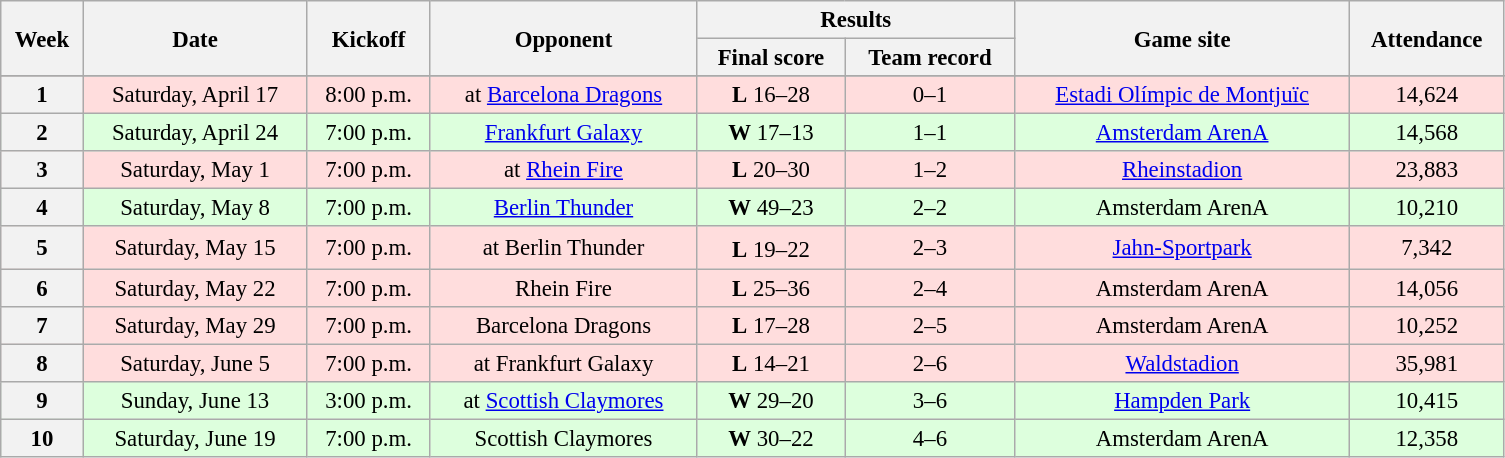<table class="wikitable" style="font-size:95%; text-align:center; width:66em">
<tr>
<th rowspan="2">Week</th>
<th rowspan="2">Date</th>
<th rowspan="2">Kickoff </th>
<th rowspan="2">Opponent</th>
<th colspan="2">Results</th>
<th rowspan="2">Game site</th>
<th rowspan="2">Attendance</th>
</tr>
<tr>
<th>Final score</th>
<th>Team record</th>
</tr>
<tr>
</tr>
<tr bgcolor="#FFDDDD">
<th>1</th>
<td>Saturday, April 17</td>
<td>8:00 p.m.</td>
<td>at <a href='#'>Barcelona Dragons</a></td>
<td><strong>L</strong> 16–28</td>
<td>0–1</td>
<td><a href='#'>Estadi Olímpic de Montjuïc</a></td>
<td>14,624</td>
</tr>
<tr bgcolor="#DDFFDD">
<th>2</th>
<td>Saturday, April 24</td>
<td>7:00 p.m.</td>
<td><a href='#'>Frankfurt Galaxy</a></td>
<td><strong>W</strong> 17–13</td>
<td>1–1</td>
<td><a href='#'>Amsterdam ArenA</a></td>
<td>14,568</td>
</tr>
<tr bgcolor="#FFDDDD">
<th>3</th>
<td>Saturday, May 1</td>
<td>7:00 p.m.</td>
<td>at <a href='#'>Rhein Fire</a></td>
<td><strong>L</strong> 20–30</td>
<td>1–2</td>
<td><a href='#'>Rheinstadion</a></td>
<td>23,883</td>
</tr>
<tr bgcolor="#DDFFDD">
<th>4</th>
<td>Saturday, May 8</td>
<td>7:00 p.m.</td>
<td><a href='#'>Berlin Thunder</a></td>
<td><strong>W</strong> 49–23</td>
<td>2–2</td>
<td>Amsterdam ArenA</td>
<td>10,210</td>
</tr>
<tr bgcolor="#FFDDDD">
<th>5</th>
<td>Saturday, May 15</td>
<td>7:00 p.m.</td>
<td>at Berlin Thunder</td>
<td><strong>L</strong> 19–22 <sup></sup></td>
<td>2–3</td>
<td><a href='#'>Jahn-Sportpark</a></td>
<td>7,342</td>
</tr>
<tr bgcolor="#FFDDDD">
<th>6</th>
<td>Saturday, May 22</td>
<td>7:00 p.m.</td>
<td>Rhein Fire</td>
<td><strong>L</strong> 25–36</td>
<td>2–4</td>
<td>Amsterdam ArenA</td>
<td>14,056</td>
</tr>
<tr bgcolor="#FFDDDD">
<th>7</th>
<td>Saturday, May 29</td>
<td>7:00 p.m.</td>
<td>Barcelona Dragons</td>
<td><strong>L</strong> 17–28</td>
<td>2–5</td>
<td>Amsterdam ArenA</td>
<td>10,252</td>
</tr>
<tr bgcolor="#FFDDDD">
<th>8</th>
<td>Saturday, June 5</td>
<td>7:00 p.m.</td>
<td>at Frankfurt Galaxy</td>
<td><strong>L</strong> 14–21</td>
<td>2–6</td>
<td><a href='#'>Waldstadion</a></td>
<td>35,981</td>
</tr>
<tr bgcolor="#DDFFDD">
<th>9</th>
<td>Sunday, June 13</td>
<td>3:00 p.m.</td>
<td>at <a href='#'>Scottish Claymores</a></td>
<td><strong>W</strong> 29–20</td>
<td>3–6</td>
<td><a href='#'>Hampden Park</a></td>
<td>10,415</td>
</tr>
<tr bgcolor="#DDFFDD">
<th>10</th>
<td>Saturday, June 19</td>
<td>7:00 p.m.</td>
<td>Scottish Claymores</td>
<td><strong>W</strong> 30–22</td>
<td>4–6</td>
<td>Amsterdam ArenA</td>
<td>12,358</td>
</tr>
</table>
